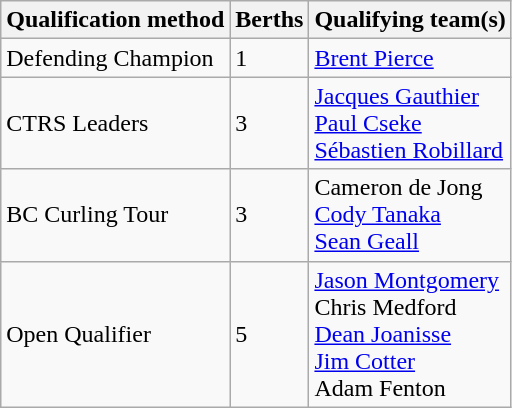<table class="wikitable">
<tr>
<th scope="col">Qualification method</th>
<th scope="col">Berths</th>
<th scope="col">Qualifying team(s)</th>
</tr>
<tr>
<td>Defending Champion</td>
<td>1</td>
<td><a href='#'>Brent Pierce</a></td>
</tr>
<tr>
<td>CTRS Leaders</td>
<td>3</td>
<td><a href='#'>Jacques Gauthier</a> <br> <a href='#'>Paul Cseke</a> <br> <a href='#'>Sébastien Robillard</a></td>
</tr>
<tr>
<td>BC Curling Tour</td>
<td>3</td>
<td>Cameron de Jong <br> <a href='#'>Cody Tanaka</a> <br> <a href='#'>Sean Geall</a></td>
</tr>
<tr>
<td>Open Qualifier</td>
<td>5</td>
<td><a href='#'>Jason Montgomery</a> <br> Chris Medford <br> <a href='#'>Dean Joanisse</a> <br> <a href='#'>Jim Cotter</a> <br> Adam Fenton</td>
</tr>
</table>
